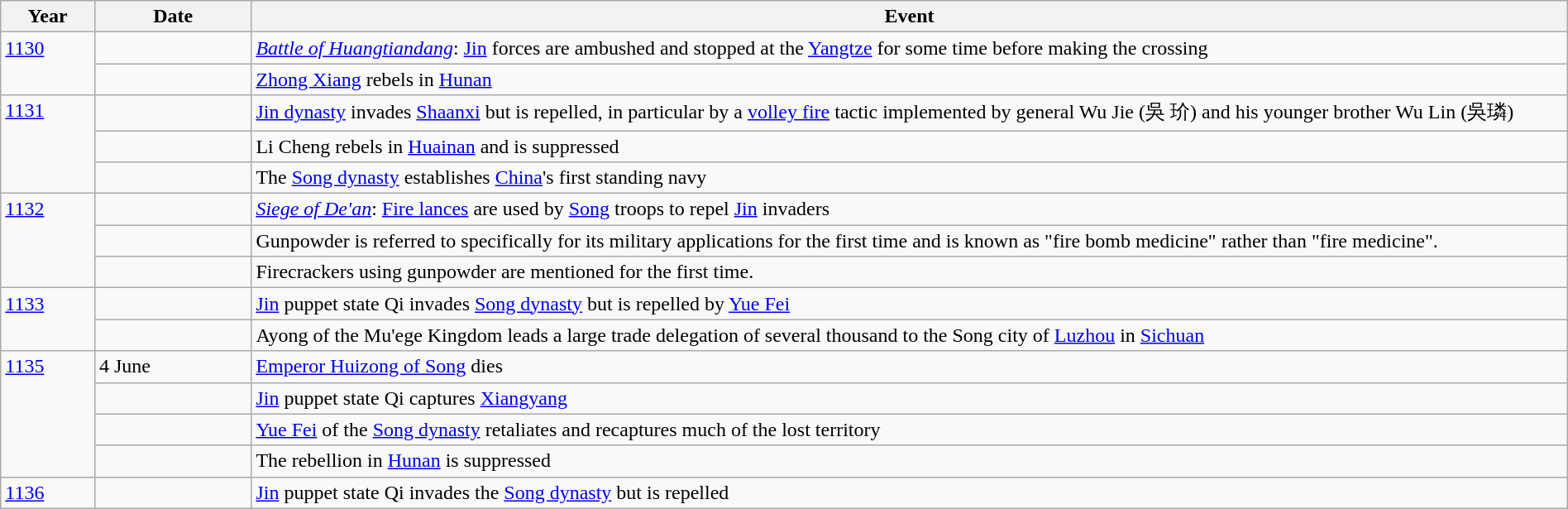<table class="wikitable" width="100%">
<tr>
<th style="width:6%">Year</th>
<th style="width:10%">Date</th>
<th>Event</th>
</tr>
<tr>
<td rowspan="2" valign="top"><a href='#'>1130</a></td>
<td></td>
<td><em><a href='#'>Battle of Huangtiandang</a></em>: <a href='#'>Jin</a> forces are ambushed and stopped at the <a href='#'>Yangtze</a> for some time before making the crossing</td>
</tr>
<tr>
<td></td>
<td><a href='#'>Zhong Xiang</a> rebels in <a href='#'>Hunan</a></td>
</tr>
<tr>
<td rowspan="3" valign="top"><a href='#'>1131</a></td>
<td></td>
<td><a href='#'>Jin dynasty</a> invades <a href='#'>Shaanxi</a> but is repelled, in particular by a <a href='#'>volley fire</a> tactic implemented by general Wu Jie (吳 玠) and his younger brother Wu Lin (吳璘)</td>
</tr>
<tr>
<td></td>
<td>Li Cheng rebels in <a href='#'>Huainan</a> and is suppressed</td>
</tr>
<tr>
<td></td>
<td>The <a href='#'>Song dynasty</a> establishes <a href='#'>China</a>'s first standing navy</td>
</tr>
<tr>
<td rowspan="3" valign="top"><a href='#'>1132</a></td>
<td></td>
<td><em><a href='#'>Siege of De'an</a></em>: <a href='#'>Fire lances</a> are used by <a href='#'>Song</a> troops to repel <a href='#'>Jin</a> invaders</td>
</tr>
<tr>
<td></td>
<td>Gunpowder is referred to specifically for its military applications for the first time and is known as "fire bomb medicine" rather than "fire medicine".</td>
</tr>
<tr>
<td></td>
<td>Firecrackers using gunpowder are mentioned for the first time.</td>
</tr>
<tr>
<td rowspan="2" valign="top"><a href='#'>1133</a></td>
<td></td>
<td><a href='#'>Jin</a> puppet state Qi invades <a href='#'>Song dynasty</a> but is repelled by <a href='#'>Yue Fei</a></td>
</tr>
<tr>
<td></td>
<td>Ayong of the Mu'ege Kingdom leads a large trade delegation of several thousand to the Song city of <a href='#'>Luzhou</a> in <a href='#'>Sichuan</a></td>
</tr>
<tr>
<td rowspan="4" valign="top"><a href='#'>1135</a></td>
<td>4 June</td>
<td><a href='#'>Emperor Huizong of Song</a> dies</td>
</tr>
<tr>
<td></td>
<td><a href='#'>Jin</a> puppet state Qi captures <a href='#'>Xiangyang</a></td>
</tr>
<tr>
<td></td>
<td><a href='#'>Yue Fei</a> of the <a href='#'>Song dynasty</a> retaliates and recaptures much of the lost territory</td>
</tr>
<tr>
<td></td>
<td>The rebellion in <a href='#'>Hunan</a> is suppressed</td>
</tr>
<tr>
<td><a href='#'>1136</a></td>
<td></td>
<td><a href='#'>Jin</a> puppet state Qi invades the <a href='#'>Song dynasty</a> but is repelled</td>
</tr>
</table>
